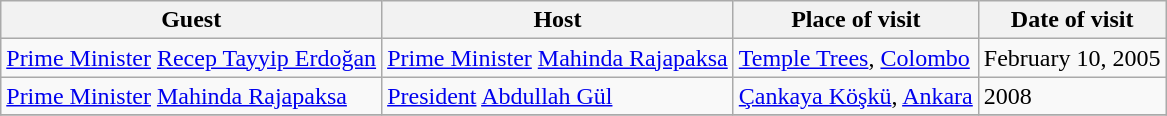<table class="wikitable" border="1">
<tr>
<th>Guest</th>
<th>Host</th>
<th>Place of visit</th>
<th>Date of visit</th>
</tr>
<tr>
<td> <a href='#'>Prime Minister</a> <a href='#'>Recep Tayyip Erdoğan</a></td>
<td> <a href='#'>Prime Minister</a> <a href='#'>Mahinda Rajapaksa</a></td>
<td><a href='#'>Temple Trees</a>, <a href='#'>Colombo</a></td>
<td>February 10, 2005</td>
</tr>
<tr>
<td> <a href='#'>Prime Minister</a> <a href='#'>Mahinda Rajapaksa</a></td>
<td> <a href='#'>President</a> <a href='#'>Abdullah Gül</a></td>
<td><a href='#'>Çankaya Köşkü</a>, <a href='#'>Ankara</a></td>
<td>2008</td>
</tr>
<tr>
</tr>
</table>
